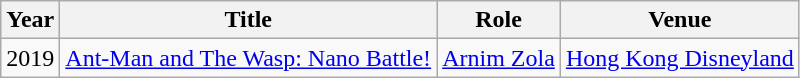<table class="wikitable">
<tr>
<th>Year</th>
<th>Title</th>
<th>Role</th>
<th>Venue</th>
</tr>
<tr>
<td>2019</td>
<td><a href='#'>Ant-Man and The Wasp: Nano Battle!</a></td>
<td><a href='#'>Arnim Zola</a></td>
<td><a href='#'>Hong Kong Disneyland</a></td>
</tr>
</table>
